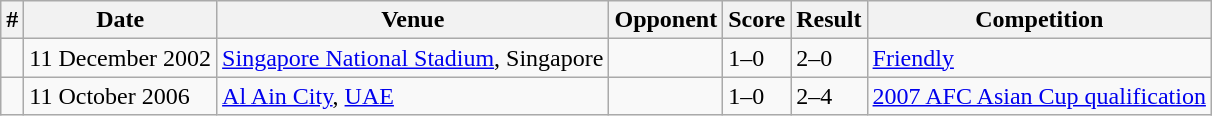<table class="wikitable">
<tr>
<th>#</th>
<th>Date</th>
<th>Venue</th>
<th>Opponent</th>
<th>Score</th>
<th>Result</th>
<th>Competition</th>
</tr>
<tr>
<td></td>
<td>11 December 2002</td>
<td><a href='#'>Singapore National Stadium</a>, Singapore</td>
<td></td>
<td>1–0</td>
<td>2–0</td>
<td><a href='#'>Friendly</a></td>
</tr>
<tr>
<td></td>
<td>11 October 2006</td>
<td><a href='#'>Al Ain City</a>, <a href='#'>UAE</a></td>
<td></td>
<td>1–0</td>
<td>2–4</td>
<td><a href='#'>2007 AFC Asian Cup qualification</a></td>
</tr>
</table>
